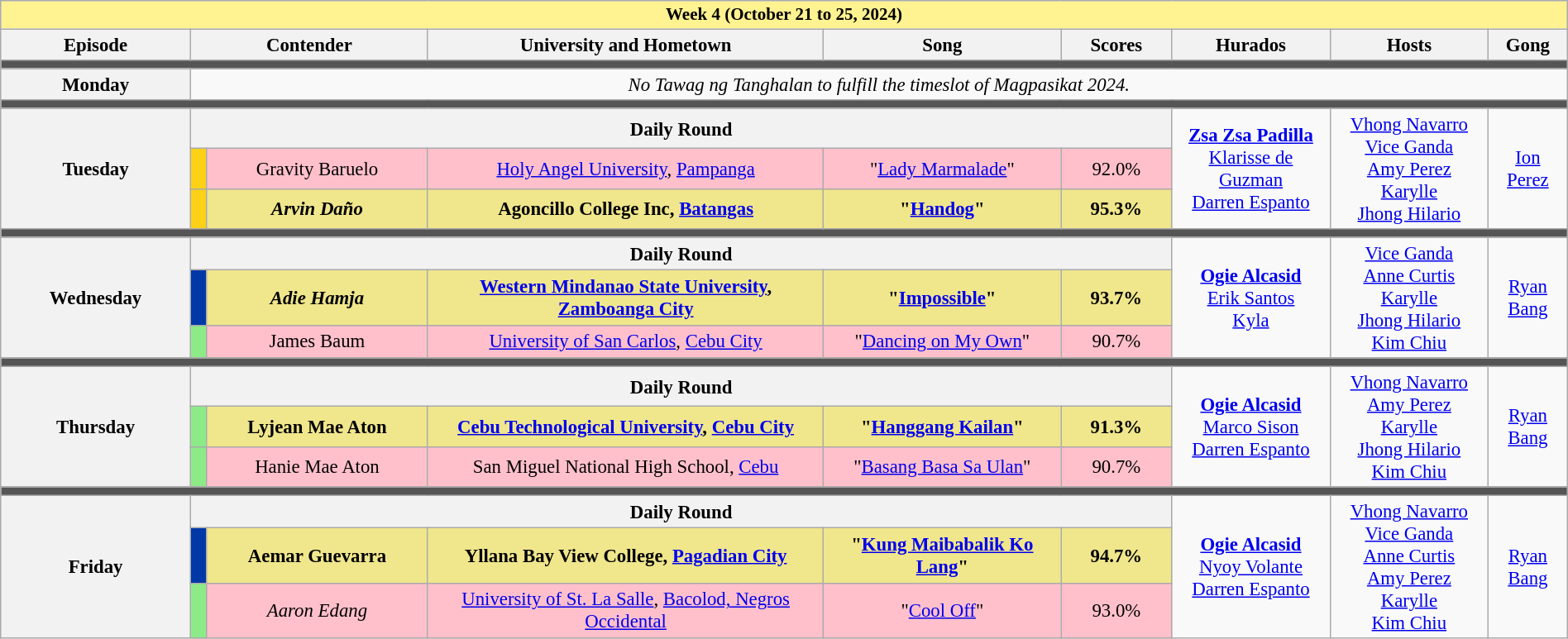<table class="wikitable mw-collapsible mw-collapsed" style="width:100%; text-align:center; font-size:95%;">
<tr>
<th colspan="9" style="background-color:#fff291;font-size:14px">Week 4 (October 21 to 25, 2024)</th>
</tr>
<tr>
<th width="12%">Episode</th>
<th colspan="2" width="15%">Contender</th>
<th width="25%">University and Hometown</th>
<th width="15%">Song</th>
<th width="7%">Scores</th>
<th width="10%">Hurados</th>
<th width="10%">Hosts</th>
<th width="05%">Gong</th>
</tr>
<tr>
<td colspan="9" style="background:#555;"></td>
</tr>
<tr>
<th>Monday<br></th>
<td colspan="8"><em>No Tawag ng Tanghalan to fulfill the timeslot of Magpasikat 2024.</em></td>
</tr>
<tr>
<td colspan="9" style="background:#555;"></td>
</tr>
<tr>
<th rowspan="3">Tuesday<br></th>
<th colspan="5">Daily Round</th>
<td rowspan="3"><strong><a href='#'>Zsa Zsa Padilla</a></strong><br><a href='#'>Klarisse de Guzman</a><br><a href='#'>Darren Espanto</a></td>
<td rowspan="3"><a href='#'>Vhong Navarro</a><br><a href='#'>Vice Ganda</a><br><a href='#'>Amy Perez</a><br><a href='#'>Karylle</a><br><a href='#'>Jhong Hilario</a></td>
<td rowspan="3"><a href='#'>Ion Perez</a></td>
</tr>
<tr style="background:pink">
<td width="01%" style="background:#FCD116"></td>
<td>Gravity Baruelo</td>
<td><a href='#'>Holy Angel University</a>, <a href='#'>Pampanga</a></td>
<td>"<a href='#'>Lady Marmalade</a>"</td>
<td>92.0%</td>
</tr>
<tr style="background:Khaki">
<td width="01%" style="background:#FCD116"></td>
<td><strong><em>Arvin Daño</em></strong></td>
<td><strong>Agoncillo College Inc, <a href='#'>Batangas</a></strong></td>
<td><strong>"<a href='#'>Handog</a>"</strong></td>
<td><strong>95.3%</strong></td>
</tr>
<tr>
<td colspan="9" style="background:#555;"></td>
</tr>
<tr>
<th rowspan="3">Wednesday<br></th>
<th colspan="5">Daily Round</th>
<td rowspan="3"><strong><a href='#'>Ogie Alcasid</a></strong><br><a href='#'>Erik Santos</a><br><a href='#'>Kyla</a></td>
<td rowspan="3"><a href='#'>Vice Ganda</a><br><a href='#'>Anne Curtis</a><br><a href='#'>Karylle</a><br><a href='#'>Jhong Hilario</a><br><a href='#'>Kim Chiu</a></td>
<td rowspan="3"><a href='#'>Ryan Bang</a></td>
</tr>
<tr style="background:Khaki">
<td width="01%" style="background:#0038A8"></td>
<td><strong><em>Adie Hamja</em></strong></td>
<td><strong><a href='#'>Western Mindanao State University</a>, <a href='#'>Zamboanga City</a></strong></td>
<td><strong>"<a href='#'>Impossible</a>"</strong></td>
<td><strong>93.7%</strong></td>
</tr>
<tr style="background:pink">
<td width="01%" style="background:#8deb87"></td>
<td>James Baum</td>
<td><a href='#'>University of San Carlos</a>, <a href='#'>Cebu City</a></td>
<td>"<a href='#'>Dancing on My Own</a>"</td>
<td>90.7%</td>
</tr>
<tr>
<td colspan="9" style="background:#555;"></td>
</tr>
<tr>
<th rowspan="3">Thursday<br></th>
<th colspan="5">Daily Round</th>
<td rowspan="3"><strong><a href='#'>Ogie Alcasid</a></strong><br><a href='#'>Marco Sison</a><br><a href='#'>Darren Espanto</a></td>
<td rowspan="3"><a href='#'>Vhong Navarro</a><br><a href='#'>Amy Perez</a><br><a href='#'>Karylle</a><br><a href='#'>Jhong Hilario</a><br><a href='#'>Kim Chiu</a></td>
<td rowspan="3"><a href='#'>Ryan Bang</a></td>
</tr>
<tr style="background:Khaki">
<td width="01%" style="background:#8deb87"></td>
<td><strong>Lyjean Mae Aton</strong></td>
<td><strong><a href='#'>Cebu Technological University</a>, <a href='#'>Cebu City</a></strong></td>
<td><strong>"<a href='#'>Hanggang Kailan</a>"</strong></td>
<td><strong>91.3%</strong></td>
</tr>
<tr style="background:pink">
<td width="01%" style="background:#8deb87"></td>
<td>Hanie Mae Aton</td>
<td>San Miguel National High School, <a href='#'>Cebu</a></td>
<td>"<a href='#'>Basang Basa Sa Ulan</a>"</td>
<td>90.7%</td>
</tr>
<tr>
<td colspan="9" style="background:#555;"></td>
</tr>
<tr>
<th rowspan="3">Friday<br></th>
<th colspan="5">Daily Round</th>
<td rowspan="3"><strong><a href='#'>Ogie Alcasid</a></strong><br><a href='#'>Nyoy Volante</a><br><a href='#'>Darren Espanto</a></td>
<td rowspan="3"><a href='#'>Vhong Navarro</a><br><a href='#'>Vice Ganda</a><br><a href='#'>Anne Curtis</a><br><a href='#'>Amy Perez</a><br><a href='#'>Karylle</a><br><a href='#'>Kim Chiu</a></td>
<td rowspan="3"><a href='#'>Ryan Bang</a></td>
</tr>
<tr style="background:Khaki">
<td width="01%" style="background:#0038A8"></td>
<td><strong>Aemar Guevarra</strong></td>
<td><strong>Yllana Bay View College, <a href='#'>Pagadian City</a></strong></td>
<td><strong>"<a href='#'>Kung Maibabalik Ko Lang</a>"</strong></td>
<td><strong>94.7%</strong></td>
</tr>
<tr style="background:pink">
<td width="01%" style="background:#8deb87"></td>
<td><em>Aaron Edang</em></td>
<td><a href='#'>University of St. La Salle</a>, <a href='#'>Bacolod, Negros Occidental</a></td>
<td>"<a href='#'>Cool Off</a>"</td>
<td>93.0%</td>
</tr>
</table>
